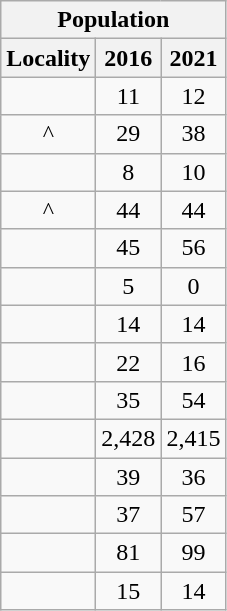<table class="wikitable" style="text-align:center;">
<tr>
<th colspan="3" style="text-align:center;  font-weight:bold">Population</th>
</tr>
<tr>
<th style="text-align:center; background:  font-weight:bold">Locality</th>
<th style="text-align:center; background:  font-weight:bold"><strong>2016</strong></th>
<th style="text-align:center; background:  font-weight:bold"><strong>2021</strong></th>
</tr>
<tr>
<td></td>
<td>11</td>
<td>12</td>
</tr>
<tr>
<td>^</td>
<td>29</td>
<td>38</td>
</tr>
<tr>
<td></td>
<td>8</td>
<td>10</td>
</tr>
<tr>
<td>^</td>
<td>44</td>
<td>44</td>
</tr>
<tr>
<td></td>
<td>45</td>
<td>56</td>
</tr>
<tr>
<td></td>
<td>5</td>
<td>0</td>
</tr>
<tr>
<td></td>
<td>14</td>
<td>14</td>
</tr>
<tr>
<td></td>
<td>22</td>
<td>16</td>
</tr>
<tr>
<td></td>
<td>35</td>
<td>54</td>
</tr>
<tr>
<td></td>
<td>2,428</td>
<td>2,415</td>
</tr>
<tr>
<td></td>
<td>39</td>
<td>36</td>
</tr>
<tr>
<td></td>
<td>37</td>
<td>57</td>
</tr>
<tr>
<td></td>
<td>81</td>
<td>99</td>
</tr>
<tr>
<td></td>
<td>15</td>
<td>14</td>
</tr>
</table>
